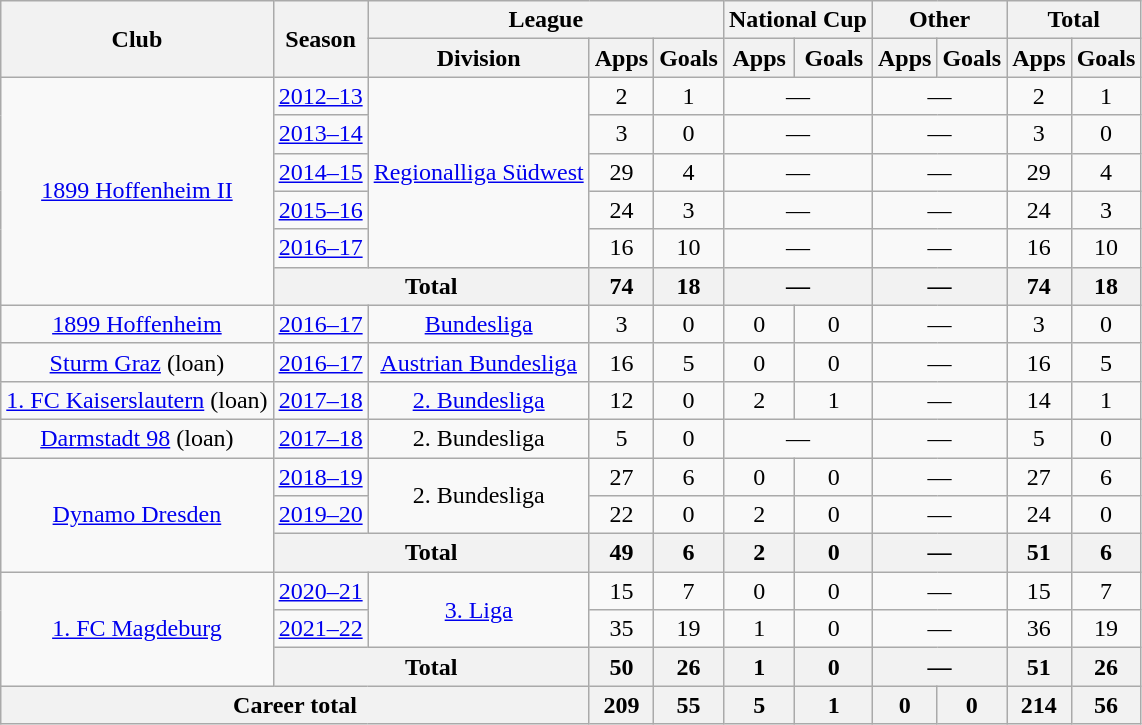<table class="wikitable" style="text-align:center">
<tr>
<th rowspan="2">Club</th>
<th rowspan="2">Season</th>
<th colspan="3">League</th>
<th colspan="2">National Cup</th>
<th colspan="2">Other</th>
<th colspan="2">Total</th>
</tr>
<tr>
<th>Division</th>
<th>Apps</th>
<th>Goals</th>
<th>Apps</th>
<th>Goals</th>
<th>Apps</th>
<th>Goals</th>
<th>Apps</th>
<th>Goals</th>
</tr>
<tr>
<td rowspan="6"><a href='#'>1899 Hoffenheim II</a></td>
<td><a href='#'>2012–13</a></td>
<td rowspan="5"><a href='#'>Regionalliga Südwest</a></td>
<td>2</td>
<td>1</td>
<td colspan="2">—</td>
<td colspan="2">—</td>
<td>2</td>
<td>1</td>
</tr>
<tr>
<td><a href='#'>2013–14</a></td>
<td>3</td>
<td>0</td>
<td colspan="2">—</td>
<td colspan="2">—</td>
<td>3</td>
<td>0</td>
</tr>
<tr>
<td><a href='#'>2014–15</a></td>
<td>29</td>
<td>4</td>
<td colspan="2">—</td>
<td colspan="2">—</td>
<td>29</td>
<td>4</td>
</tr>
<tr>
<td><a href='#'>2015–16</a></td>
<td>24</td>
<td>3</td>
<td colspan="2">—</td>
<td colspan="2">—</td>
<td>24</td>
<td>3</td>
</tr>
<tr>
<td><a href='#'>2016–17</a></td>
<td>16</td>
<td>10</td>
<td colspan="2">—</td>
<td colspan="2">—</td>
<td>16</td>
<td>10</td>
</tr>
<tr>
<th colspan="2">Total</th>
<th>74</th>
<th>18</th>
<th colspan="2">—</th>
<th colspan="2">—</th>
<th>74</th>
<th>18</th>
</tr>
<tr>
<td><a href='#'>1899 Hoffenheim</a></td>
<td><a href='#'>2016–17</a></td>
<td><a href='#'>Bundesliga</a></td>
<td>3</td>
<td>0</td>
<td>0</td>
<td>0</td>
<td colspan="2">—</td>
<td>3</td>
<td>0</td>
</tr>
<tr>
<td><a href='#'>Sturm Graz</a> (loan)</td>
<td><a href='#'>2016–17</a></td>
<td><a href='#'>Austrian Bundesliga</a></td>
<td>16</td>
<td>5</td>
<td>0</td>
<td>0</td>
<td colspan="2">—</td>
<td>16</td>
<td>5</td>
</tr>
<tr>
<td><a href='#'>1. FC Kaiserslautern</a> (loan)</td>
<td><a href='#'>2017–18</a></td>
<td><a href='#'>2. Bundesliga</a></td>
<td>12</td>
<td>0</td>
<td>2</td>
<td>1</td>
<td colspan="2">—</td>
<td>14</td>
<td>1</td>
</tr>
<tr>
<td><a href='#'>Darmstadt 98</a> (loan)</td>
<td><a href='#'>2017–18</a></td>
<td>2. Bundesliga</td>
<td>5</td>
<td>0</td>
<td colspan="2">—</td>
<td colspan="2">—</td>
<td>5</td>
<td>0</td>
</tr>
<tr>
<td rowspan="3"><a href='#'>Dynamo Dresden</a></td>
<td><a href='#'>2018–19</a></td>
<td rowspan="2">2. Bundesliga</td>
<td>27</td>
<td>6</td>
<td>0</td>
<td>0</td>
<td colspan="2">—</td>
<td>27</td>
<td>6</td>
</tr>
<tr>
<td><a href='#'>2019–20</a></td>
<td>22</td>
<td>0</td>
<td>2</td>
<td>0</td>
<td colspan="2">—</td>
<td>24</td>
<td>0</td>
</tr>
<tr>
<th colspan="2">Total</th>
<th>49</th>
<th>6</th>
<th>2</th>
<th>0</th>
<th colspan="2">—</th>
<th>51</th>
<th>6</th>
</tr>
<tr>
<td rowspan="3"><a href='#'>1. FC Magdeburg</a></td>
<td><a href='#'>2020–21</a></td>
<td rowspan="2"><a href='#'>3. Liga</a></td>
<td>15</td>
<td>7</td>
<td>0</td>
<td>0</td>
<td colspan="2">—</td>
<td>15</td>
<td>7</td>
</tr>
<tr>
<td><a href='#'>2021–22</a></td>
<td>35</td>
<td>19</td>
<td>1</td>
<td>0</td>
<td colspan="2">—</td>
<td>36</td>
<td>19</td>
</tr>
<tr>
<th colspan="2">Total</th>
<th>50</th>
<th>26</th>
<th>1</th>
<th>0</th>
<th colspan="2">—</th>
<th>51</th>
<th>26</th>
</tr>
<tr>
<th colspan="3">Career total</th>
<th>209</th>
<th>55</th>
<th>5</th>
<th>1</th>
<th>0</th>
<th>0</th>
<th>214</th>
<th>56</th>
</tr>
</table>
